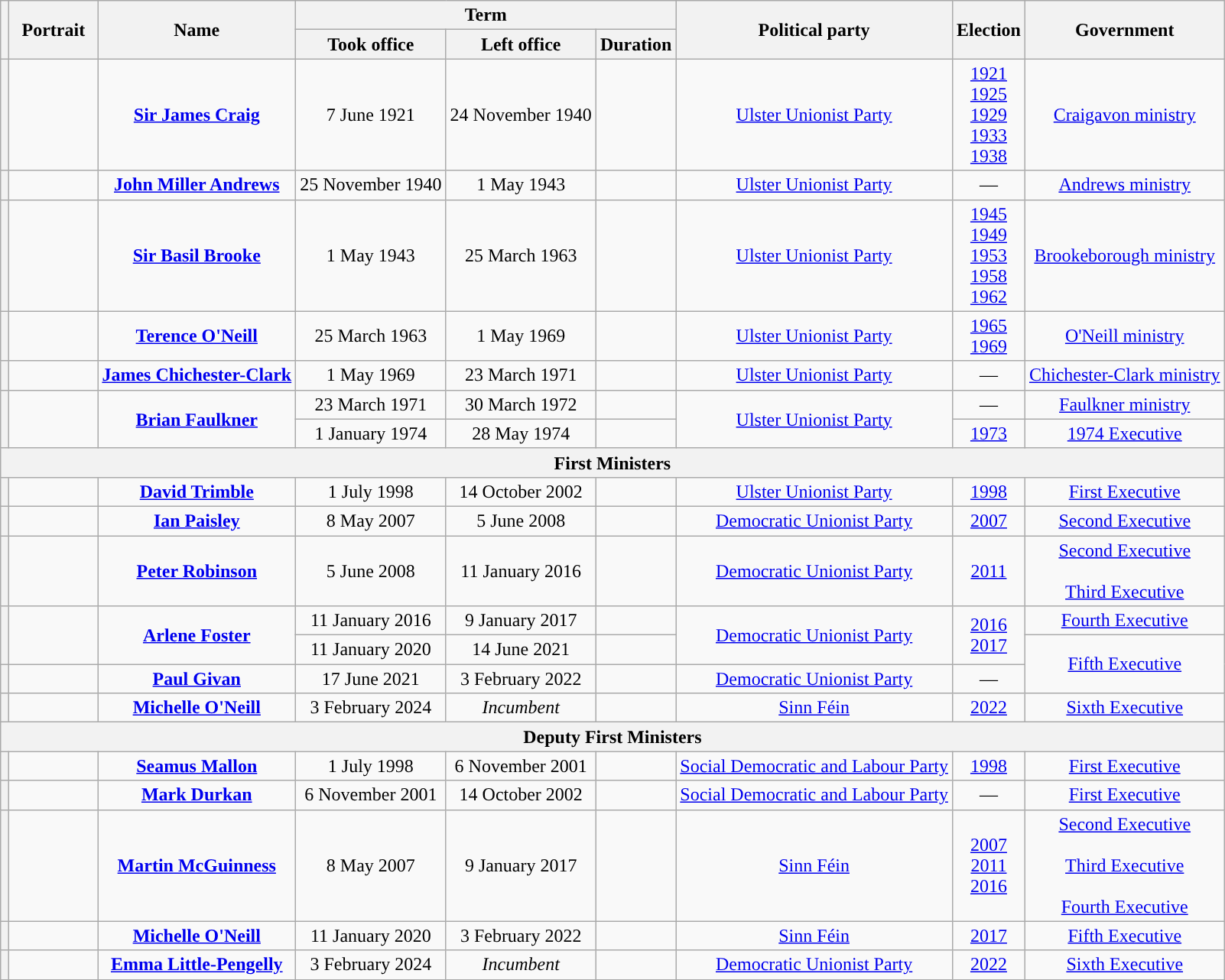<table class="wikitable" style="text-align:center">
<tr>
<th rowspan="2"></th>
<th rowspan="2" width="70px">Portrait</th>
<th rowspan="2">Name<br></th>
<th colspan="3">Term</th>
<th rowspan="2">Political party</th>
<th rowspan="2">Election</th>
<th rowspan="2">Government</th>
</tr>
<tr>
<th>Took office</th>
<th>Left office</th>
<th>Duration</th>
</tr>
<tr>
<th style="background:"></th>
<td></td>
<td><strong><a href='#'>Sir James Craig</a></strong><br></td>
<td>7 June 1921</td>
<td>24 November 1940</td>
<td></td>
<td><a href='#'>Ulster Unionist Party</a></td>
<td><a href='#'>1921</a><br><a href='#'>1925</a><br><a href='#'>1929</a><br><a href='#'>1933</a><br><a href='#'>1938</a></td>
<td><a href='#'>Craigavon ministry</a></td>
</tr>
<tr>
<th style="background:"></th>
<td></td>
<td><strong><a href='#'>John Miller Andrews</a></strong><br></td>
<td>25 November 1940</td>
<td>1 May 1943</td>
<td></td>
<td><a href='#'>Ulster Unionist Party</a></td>
<td>—</td>
<td><a href='#'>Andrews ministry</a></td>
</tr>
<tr>
<th style="background:"></th>
<td></td>
<td><strong><a href='#'>Sir Basil Brooke</a></strong><br></td>
<td>1 May 1943</td>
<td>25 March 1963</td>
<td></td>
<td><a href='#'>Ulster Unionist Party</a></td>
<td><a href='#'>1945</a><br><a href='#'>1949</a><br><a href='#'>1953</a><br><a href='#'>1958</a><br><a href='#'>1962</a></td>
<td><a href='#'>Brookeborough ministry</a></td>
</tr>
<tr>
<th style="background:"></th>
<td></td>
<td><strong><a href='#'>Terence O'Neill</a></strong><br></td>
<td>25 March 1963</td>
<td>1 May 1969</td>
<td></td>
<td><a href='#'>Ulster Unionist Party</a></td>
<td><a href='#'>1965</a><br><a href='#'>1969</a></td>
<td><a href='#'>O'Neill ministry</a></td>
</tr>
<tr>
<th style="background:"></th>
<td></td>
<td><strong><a href='#'>James Chichester-Clark</a></strong><br></td>
<td>1 May 1969</td>
<td>23 March 1971</td>
<td></td>
<td><a href='#'>Ulster Unionist Party</a></td>
<td>—</td>
<td><a href='#'>Chichester-Clark ministry</a></td>
</tr>
<tr>
<th rowspan=2 style="background:"></th>
<td rowspan=2></td>
<td rowspan=2><strong><a href='#'>Brian Faulkner</a></strong><br></td>
<td>23 March 1971</td>
<td>30 March 1972</td>
<td></td>
<td rowspan=2><a href='#'>Ulster Unionist Party</a></td>
<td>—</td>
<td><a href='#'>Faulkner ministry</a></td>
</tr>
<tr>
<td>1 January 1974</td>
<td>28 May 1974</td>
<td></td>
<td><a href='#'>1973</a></td>
<td><a href='#'>1974 Executive</a></td>
</tr>
<tr>
<th colspan=9>First Ministers</th>
</tr>
<tr>
<th style="background:"></th>
<td></td>
<td><strong><a href='#'>David Trimble</a></strong><br></td>
<td>1 July 1998</td>
<td>14 October 2002</td>
<td></td>
<td><a href='#'>Ulster Unionist Party</a></td>
<td><a href='#'>1998</a></td>
<td><a href='#'>First Executive</a></td>
</tr>
<tr>
<th style="background:"></th>
<td></td>
<td><strong><a href='#'>Ian Paisley</a></strong><br></td>
<td>8 May 2007</td>
<td>5 June 2008</td>
<td></td>
<td><a href='#'>Democratic Unionist Party</a></td>
<td><a href='#'>2007</a></td>
<td><a href='#'>Second Executive</a></td>
</tr>
<tr>
<th style="background:"></th>
<td></td>
<td><strong><a href='#'>Peter Robinson</a></strong><br></td>
<td>5 June 2008</td>
<td>11 January 2016</td>
<td></td>
<td><a href='#'>Democratic Unionist Party</a></td>
<td><a href='#'>2011</a></td>
<td><a href='#'>Second Executive</a><br><br><a href='#'>Third Executive</a><br></td>
</tr>
<tr>
<th rowspan=2 style="background:"></th>
<td rowspan=2></td>
<td rowspan=2><strong><a href='#'>Arlene Foster</a></strong><br></td>
<td>11 January 2016</td>
<td>9 January 2017</td>
<td></td>
<td rowspan=2><a href='#'>Democratic Unionist Party</a></td>
<td rowspan=2><a href='#'>2016</a><br><a href='#'>2017</a></td>
<td><a href='#'>Fourth Executive</a></td>
</tr>
<tr>
<td>11 January 2020</td>
<td>14 June 2021</td>
<td></td>
<td rowspan=2><a href='#'>Fifth Executive</a></td>
</tr>
<tr>
<th style="background:"></th>
<td></td>
<td><strong><a href='#'>Paul Givan</a></strong><br></td>
<td>17 June 2021</td>
<td>3 February 2022</td>
<td></td>
<td><a href='#'>Democratic Unionist Party</a></td>
<td>—</td>
</tr>
<tr>
<th style="background:"></th>
<td></td>
<td><strong><a href='#'>Michelle O'Neill</a></strong><br></td>
<td>3 February 2024</td>
<td><em>Incumbent</em></td>
<td></td>
<td><a href='#'>Sinn Féin</a></td>
<td><a href='#'>2022</a></td>
<td><a href='#'>Sixth Executive</a></td>
</tr>
<tr>
<th colspan=9>Deputy First Ministers</th>
</tr>
<tr>
<th style="background:"></th>
<td></td>
<td><strong><a href='#'>Seamus Mallon</a></strong><br></td>
<td>1 July 1998</td>
<td>6 November 2001</td>
<td></td>
<td><a href='#'>Social Democratic and Labour Party</a></td>
<td><a href='#'>1998</a></td>
<td><a href='#'>First Executive</a></td>
</tr>
<tr>
<th style="background:"></th>
<td></td>
<td><strong><a href='#'>Mark Durkan</a></strong><br></td>
<td>6 November 2001</td>
<td>14 October 2002</td>
<td></td>
<td><a href='#'>Social Democratic and Labour Party</a></td>
<td>—</td>
<td><a href='#'>First Executive</a></td>
</tr>
<tr>
<th style="background:"></th>
<td></td>
<td><strong><a href='#'>Martin McGuinness</a></strong><br></td>
<td>8 May 2007</td>
<td>9 January 2017</td>
<td></td>
<td><a href='#'>Sinn Féin</a></td>
<td><a href='#'>2007</a><br><a href='#'>2011</a><br><a href='#'>2016</a></td>
<td><a href='#'>Second Executive</a><br><br><a href='#'>Third Executive</a><br><br><a href='#'>Fourth Executive</a><br></td>
</tr>
<tr>
<th style="background:"></th>
<td></td>
<td><strong><a href='#'>Michelle O'Neill</a></strong><br></td>
<td>11 January 2020</td>
<td>3 February 2022</td>
<td></td>
<td><a href='#'>Sinn Féin</a></td>
<td><a href='#'>2017</a></td>
<td><a href='#'>Fifth Executive</a></td>
</tr>
<tr>
<th style="background:"></th>
<td></td>
<td><strong><a href='#'>Emma Little-Pengelly</a></strong><br></td>
<td>3 February 2024</td>
<td><em>Incumbent</em></td>
<td></td>
<td><a href='#'>Democratic Unionist Party</a></td>
<td><a href='#'>2022</a></td>
<td><a href='#'>Sixth Executive</a></td>
</tr>
</table>
